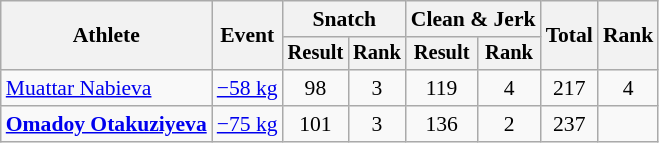<table class=wikitable style=font-size:90%;text-align:center>
<tr>
<th rowspan="2">Athlete</th>
<th rowspan="2">Event</th>
<th colspan="2">Snatch</th>
<th colspan="2">Clean & Jerk</th>
<th rowspan="2">Total</th>
<th rowspan="2">Rank</th>
</tr>
<tr style="font-size:95%">
<th>Result</th>
<th>Rank</th>
<th>Result</th>
<th>Rank</th>
</tr>
<tr>
<td align=left><a href='#'>Muattar Nabieva</a></td>
<td align=left><a href='#'>−58 kg</a></td>
<td>98</td>
<td>3</td>
<td>119</td>
<td>4</td>
<td>217</td>
<td>4</td>
</tr>
<tr>
<td align=left><strong><a href='#'>Omadoy Otakuziyeva</a></strong></td>
<td align=left><a href='#'>−75 kg</a></td>
<td>101</td>
<td>3</td>
<td>136</td>
<td>2</td>
<td>237</td>
<td></td>
</tr>
</table>
